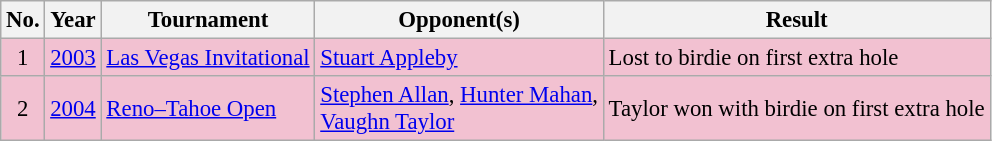<table class="wikitable" style="font-size:95%;">
<tr>
<th>No.</th>
<th>Year</th>
<th>Tournament</th>
<th>Opponent(s)</th>
<th>Result</th>
</tr>
<tr style="background:#F2C1D1;">
<td align=center>1</td>
<td><a href='#'>2003</a></td>
<td><a href='#'>Las Vegas Invitational</a></td>
<td> <a href='#'>Stuart Appleby</a></td>
<td>Lost to birdie on first extra hole</td>
</tr>
<tr style="background:#F2C1D1;">
<td align=center>2</td>
<td><a href='#'>2004</a></td>
<td><a href='#'>Reno–Tahoe Open</a></td>
<td> <a href='#'>Stephen Allan</a>,  <a href='#'>Hunter Mahan</a>,<br> <a href='#'>Vaughn Taylor</a></td>
<td>Taylor won with birdie on first extra hole</td>
</tr>
</table>
